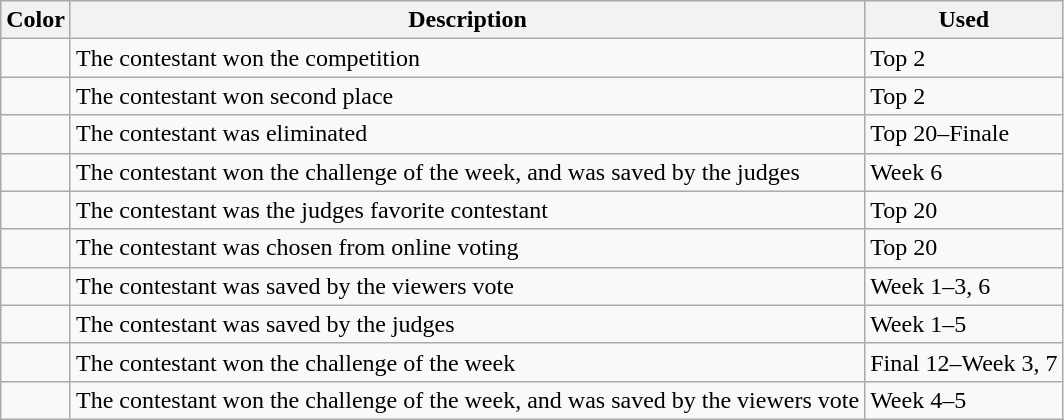<table class="wikitable">
<tr>
<th>Color</th>
<th>Description</th>
<th>Used</th>
</tr>
<tr>
<td></td>
<td>The contestant won the competition</td>
<td>Top 2</td>
</tr>
<tr>
<td></td>
<td>The contestant won second place</td>
<td>Top 2</td>
</tr>
<tr>
<td></td>
<td>The contestant was eliminated</td>
<td>Top 20–Finale</td>
</tr>
<tr>
<td></td>
<td>The contestant won the challenge of the week, and was saved by the judges</td>
<td>Week 6</td>
</tr>
<tr>
<td></td>
<td>The contestant was the judges favorite contestant</td>
<td>Top 20</td>
</tr>
<tr>
<td></td>
<td>The contestant was chosen from online voting</td>
<td>Top 20</td>
</tr>
<tr>
<td></td>
<td>The contestant was saved by the viewers vote</td>
<td>Week 1–3, 6</td>
</tr>
<tr>
<td></td>
<td>The contestant was saved by the judges</td>
<td>Week 1–5</td>
</tr>
<tr>
<td></td>
<td>The contestant won the challenge of the week</td>
<td>Final 12–Week 3, 7</td>
</tr>
<tr>
<td></td>
<td>The contestant won the challenge of the week, and was saved by the viewers vote</td>
<td>Week 4–5</td>
</tr>
</table>
